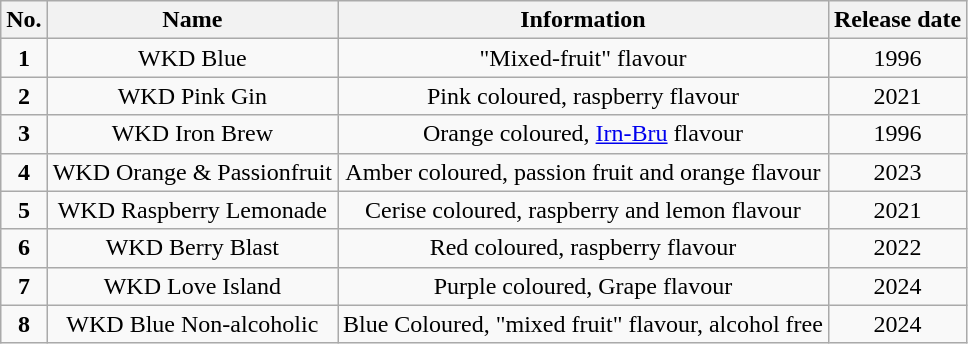<table class="wikitable sortable" style="text-align:center;">
<tr>
<th>No.</th>
<th>Name</th>
<th>Information</th>
<th>Release date</th>
</tr>
<tr>
<td><strong>1</strong></td>
<td>WKD Blue</td>
<td>"Mixed-fruit" flavour</td>
<td>1996</td>
</tr>
<tr>
<td><strong>2</strong></td>
<td>WKD Pink Gin</td>
<td>Pink coloured, raspberry flavour</td>
<td>2021</td>
</tr>
<tr>
<td><strong>3</strong></td>
<td>WKD Iron Brew</td>
<td>Orange coloured, <a href='#'>Irn-Bru</a> flavour</td>
<td>1996</td>
</tr>
<tr>
<td><strong>4</strong></td>
<td>WKD Orange & Passionfruit</td>
<td>Amber coloured, passion fruit and orange flavour</td>
<td>2023</td>
</tr>
<tr>
<td><strong>5</strong></td>
<td>WKD Raspberry Lemonade</td>
<td>Cerise coloured, raspberry and lemon flavour</td>
<td>2021</td>
</tr>
<tr>
<td><strong>6</strong></td>
<td>WKD Berry Blast</td>
<td>Red coloured, raspberry flavour</td>
<td>2022</td>
</tr>
<tr>
<td><strong>7</strong></td>
<td>WKD Love Island</td>
<td>Purple coloured, Grape flavour</td>
<td>2024</td>
</tr>
<tr>
<td><strong>8</strong></td>
<td>WKD Blue Non-alcoholic</td>
<td>Blue Coloured, "mixed fruit" flavour, alcohol free</td>
<td>2024</td>
</tr>
</table>
